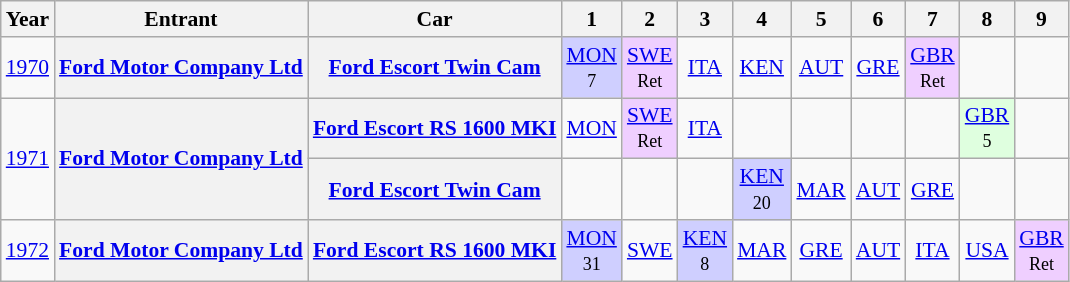<table class="wikitable" style="text-align:center; font-size:90%;">
<tr>
<th>Year</th>
<th>Entrant</th>
<th>Car</th>
<th>1</th>
<th>2</th>
<th>3</th>
<th>4</th>
<th>5</th>
<th>6</th>
<th>7</th>
<th>8</th>
<th>9</th>
</tr>
<tr>
<td><a href='#'>1970</a></td>
<th><a href='#'>Ford Motor Company Ltd</a></th>
<th><a href='#'>Ford Escort Twin Cam</a></th>
<td style="background:#CFCFFF;"><a href='#'>MON</a><br><small>7</small></td>
<td style="background:#EFCFFF;"><a href='#'>SWE</a><br><small>Ret</small></td>
<td><a href='#'>ITA</a></td>
<td><a href='#'>KEN</a></td>
<td><a href='#'>AUT</a></td>
<td><a href='#'>GRE</a></td>
<td style="background:#EFCFFF;"><a href='#'>GBR</a><br><small>Ret</small></td>
<td></td>
<td></td>
</tr>
<tr>
<td rowspan="2"><a href='#'>1971</a></td>
<th rowspan="2"><a href='#'>Ford Motor Company Ltd</a></th>
<th><a href='#'>Ford Escort RS 1600 MKI</a></th>
<td><a href='#'>MON</a></td>
<td style="background:#EFCFFF;"><a href='#'>SWE</a><br><small>Ret</small></td>
<td><a href='#'>ITA</a></td>
<td></td>
<td></td>
<td></td>
<td></td>
<td style="background:#DFFFDF;"><a href='#'>GBR</a><br><small>5</small></td>
<td></td>
</tr>
<tr>
<th><a href='#'>Ford Escort Twin Cam</a></th>
<td></td>
<td></td>
<td></td>
<td style="background:#CFCFFF;"><a href='#'>KEN</a><br><small>20</small></td>
<td><a href='#'>MAR</a></td>
<td><a href='#'>AUT</a></td>
<td><a href='#'>GRE</a></td>
<td></td>
<td></td>
</tr>
<tr>
<td><a href='#'>1972</a></td>
<th><a href='#'>Ford Motor Company Ltd</a></th>
<th><a href='#'>Ford Escort RS 1600 MKI</a></th>
<td style="background:#CFCFFF;"><a href='#'>MON</a><br><small>31</small></td>
<td><a href='#'>SWE</a></td>
<td style="background:#CFCFFF;"><a href='#'>KEN</a><br><small>8</small></td>
<td><a href='#'>MAR</a></td>
<td><a href='#'>GRE</a></td>
<td><a href='#'>AUT</a></td>
<td><a href='#'>ITA</a></td>
<td><a href='#'>USA</a></td>
<td style="background:#EFCFFF;"><a href='#'>GBR</a><br><small>Ret</small></td>
</tr>
</table>
